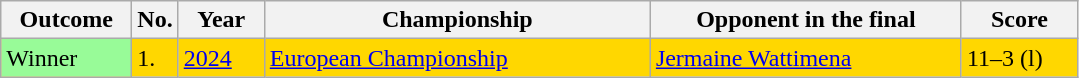<table class="sortable wikitable">
<tr>
<th width="80">Outcome</th>
<th width="20">No.</th>
<th width="50">Year</th>
<th style="width:250px;">Championship</th>
<th style="width:200px;">Opponent in the final</th>
<th width="70">Score</th>
</tr>
<tr style="background:gold;">
<td style="background:#98FB98">Winner</td>
<td>1.</td>
<td><a href='#'>2024</a></td>
<td><a href='#'>European Championship</a></td>
<td> <a href='#'>Jermaine Wattimena</a></td>
<td>11–3 (l)</td>
</tr>
</table>
